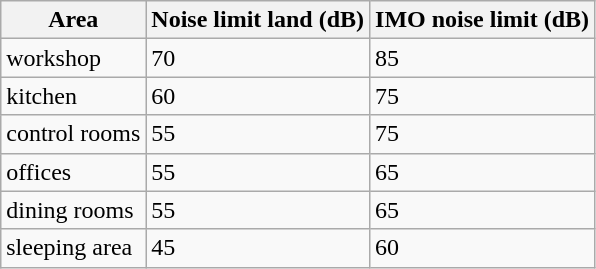<table class="wikitable" border="1">
<tr>
<th>Area</th>
<th>Noise limit land (dB)</th>
<th>IMO noise limit (dB)</th>
</tr>
<tr>
<td>workshop</td>
<td>70</td>
<td>85</td>
</tr>
<tr>
<td>kitchen</td>
<td>60</td>
<td>75</td>
</tr>
<tr>
<td>control rooms</td>
<td>55</td>
<td>75</td>
</tr>
<tr>
<td>offices</td>
<td>55</td>
<td>65</td>
</tr>
<tr>
<td>dining rooms</td>
<td>55</td>
<td>65</td>
</tr>
<tr>
<td>sleeping area</td>
<td>45</td>
<td>60</td>
</tr>
</table>
